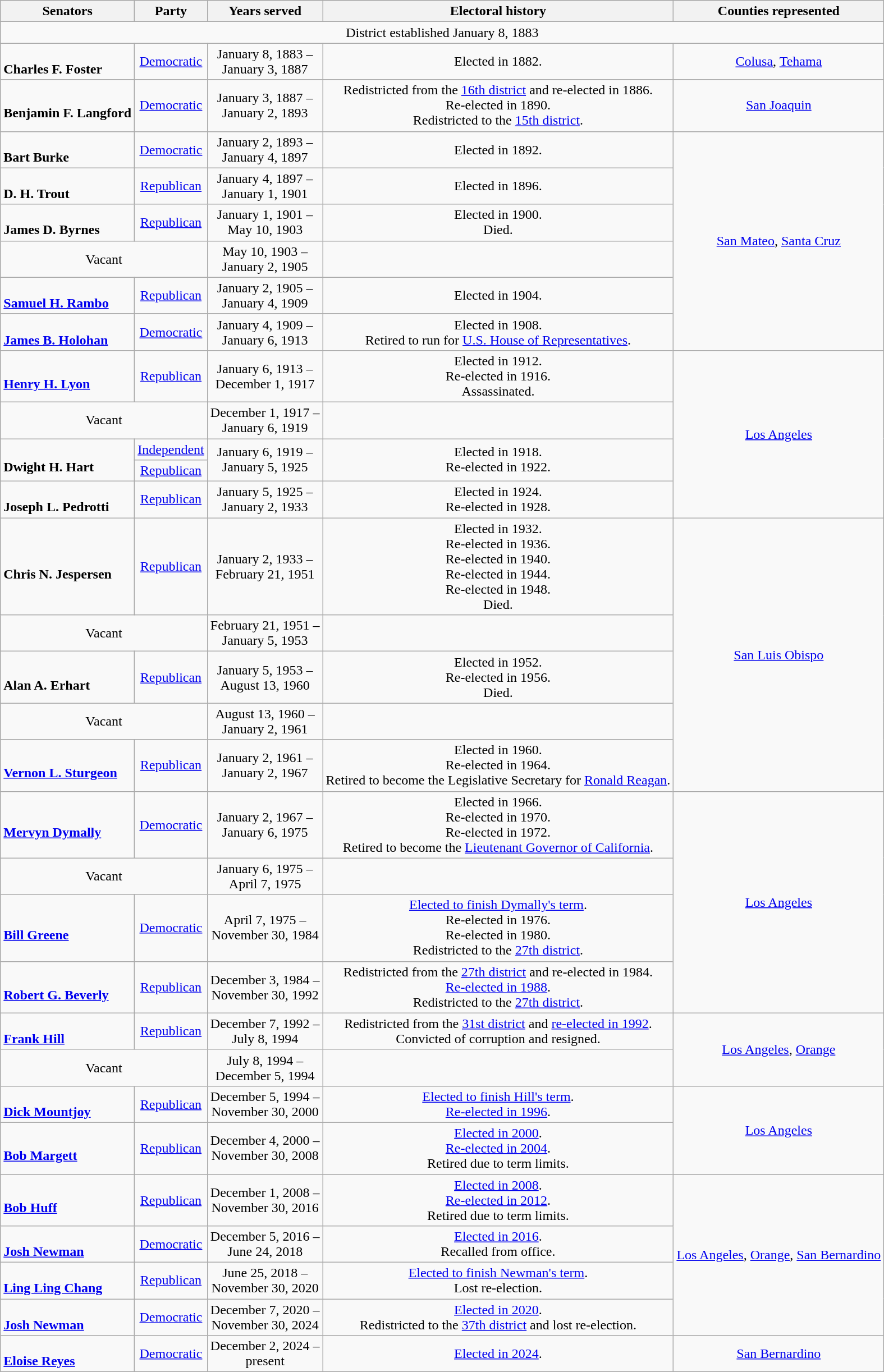<table class=wikitable style="text-align:center">
<tr>
<th>Senators</th>
<th>Party</th>
<th>Years served</th>
<th>Electoral history</th>
<th>Counties represented</th>
</tr>
<tr>
<td colspan=5>District established January 8, 1883</td>
</tr>
<tr>
<td align=left> <br> <strong>Charles F. Foster</strong><br> </td>
<td><a href='#'>Democratic</a></td>
<td>January 8, 1883 – <br>January 3, 1887</td>
<td>Elected in 1882. <br> </td>
<td><a href='#'>Colusa</a>, <a href='#'>Tehama</a></td>
</tr>
<tr>
<td align=left> <br> <strong>Benjamin F. Langford</strong> <br> </td>
<td><a href='#'>Democratic</a></td>
<td>January 3, 1887 – <br>January 2, 1893</td>
<td>Redistricted from the <a href='#'>16th district</a> and re-elected in 1886. <br> Re-elected in 1890. <br> Redistricted to the <a href='#'>15th district</a>.</td>
<td><a href='#'>San Joaquin</a></td>
</tr>
<tr>
<td align=left> <br> <strong>Bart Burke</strong><br></td>
<td><a href='#'>Democratic</a></td>
<td>January 2, 1893 – <br>January 4, 1897</td>
<td>Elected in 1892. <br> </td>
<td rowspan="6"><a href='#'>San Mateo</a>, <a href='#'>Santa Cruz</a></td>
</tr>
<tr>
<td align=left> <br><strong>D. H. Trout</strong><br></td>
<td><a href='#'>Republican</a></td>
<td>January 4, 1897 – <br>January 1, 1901</td>
<td>Elected in 1896. <br> </td>
</tr>
<tr>
<td align=left> <br><strong>James D. Byrnes</strong><br></td>
<td><a href='#'>Republican</a></td>
<td>January 1, 1901 – <br>May 10, 1903</td>
<td>Elected in 1900. <br> Died.</td>
</tr>
<tr>
<td colspan="2">Vacant</td>
<td>May 10, 1903 – <br> January 2, 1905</td>
<td></td>
</tr>
<tr>
<td align=left> <br><strong><a href='#'>Samuel H. Rambo</a></strong> <br> </td>
<td><a href='#'>Republican</a></td>
<td>January 2, 1905 – <br>January 4, 1909</td>
<td>Elected in 1904. <br> </td>
</tr>
<tr>
<td align=left> <br><strong><a href='#'>James B. Holohan</a></strong> <br> </td>
<td><a href='#'>Democratic</a></td>
<td>January 4, 1909 – <br>January 6, 1913</td>
<td>Elected in 1908. <br> Retired to run for <a href='#'>U.S. House of Representatives</a>.</td>
</tr>
<tr>
<td align=left> <br> <strong><a href='#'>Henry H. Lyon</a></strong> <br> </td>
<td><a href='#'>Republican</a></td>
<td>January 6, 1913 – <br>December 1, 1917</td>
<td>Elected in 1912. <br> Re-elected in 1916. <br> Assassinated.</td>
<td rowspan="5"><a href='#'>Los Angeles</a></td>
</tr>
<tr>
<td colspan="2">Vacant</td>
<td>December 1, 1917 – <br> January 6, 1919</td>
<td></td>
</tr>
<tr>
<td rowspan=2 align=left> <br><strong>Dwight H. Hart</strong><br></td>
<td><a href='#'>Independent</a></td>
<td rowspan=2>January 6, 1919 – <br>January 5, 1925</td>
<td rowspan=2>Elected in 1918. <br> Re-elected in 1922. <br> </td>
</tr>
<tr>
<td><a href='#'>Republican</a></td>
</tr>
<tr>
<td align=left> <br> <strong>Joseph L. Pedrotti</strong><br></td>
<td><a href='#'>Republican</a></td>
<td>January 5, 1925 – <br>January 2, 1933</td>
<td>Elected in 1924. <br> Re-elected in 1928. <br> </td>
</tr>
<tr>
<td align=left> <br> <strong>Chris N. Jespersen</strong><br></td>
<td><a href='#'>Republican</a></td>
<td>January 2, 1933 – <br>February 21, 1951</td>
<td>Elected in 1932. <br> Re-elected in 1936. <br> Re-elected in 1940. <br> Re-elected in 1944. <br> Re-elected in 1948. <br> Died.</td>
<td rowspan="5"><a href='#'>San Luis Obispo</a></td>
</tr>
<tr>
<td colspan="2">Vacant</td>
<td>February 21, 1951 – <br> January 5, 1953</td>
<td></td>
</tr>
<tr>
<td align=left> <br> <strong>Alan A. Erhart</strong><br></td>
<td><a href='#'>Republican</a></td>
<td>January 5, 1953 – <br>August 13, 1960</td>
<td>Elected in 1952. <br> Re-elected in 1956. <br> Died.</td>
</tr>
<tr>
<td colspan="2">Vacant</td>
<td>August 13, 1960 – <br> January 2, 1961</td>
<td></td>
</tr>
<tr>
<td align=left> <br> <strong><a href='#'>Vernon L. Sturgeon</a></strong> <br> </td>
<td><a href='#'>Republican</a></td>
<td>January 2, 1961 – <br>January 2, 1967</td>
<td>Elected in 1960. <br> Re-elected in 1964. <br> Retired to become the Legislative Secretary for <a href='#'>Ronald Reagan</a>.</td>
</tr>
<tr>
<td align=left> <br> <strong><a href='#'>Mervyn Dymally</a></strong> <br> </td>
<td><a href='#'>Democratic</a></td>
<td>January 2, 1967 –  <br> January 6, 1975</td>
<td>Elected in 1966. <br> Re-elected in 1970. <br> Re-elected in 1972. <br> Retired to become the <a href='#'>Lieutenant Governor of California</a>.</td>
<td rowspan="4"><a href='#'>Los Angeles</a></td>
</tr>
<tr>
<td colspan="2">Vacant</td>
<td>January 6, 1975 – <br> April 7, 1975</td>
<td></td>
</tr>
<tr>
<td align=left> <br> <strong><a href='#'>Bill Greene</a></strong> <br> </td>
<td><a href='#'>Democratic</a></td>
<td>April 7, 1975 – <br>November 30, 1984</td>
<td><a href='#'>Elected to finish Dymally's term</a>. <br> Re-elected in 1976. <br> Re-elected in 1980. <br> Redistricted to the <a href='#'>27th district</a>.</td>
</tr>
<tr>
<td align=left> <br> <strong><a href='#'>Robert G. Beverly</a></strong> <br> </td>
<td><a href='#'>Republican</a></td>
<td>December 3, 1984 – <br>November 30, 1992</td>
<td>Redistricted from the <a href='#'>27th district</a> and re-elected in 1984. <br> <a href='#'>Re-elected in 1988</a>. <br> Redistricted to the <a href='#'>27th district</a>.</td>
</tr>
<tr>
<td align=left><br><strong><a href='#'>Frank Hill</a></strong> <br> </td>
<td><a href='#'>Republican</a></td>
<td>December 7, 1992 – <br>July 8, 1994</td>
<td>Redistricted from the <a href='#'>31st district</a> and <a href='#'>re-elected in 1992</a>. <br> Convicted of corruption and resigned.</td>
<td rowspan=2><a href='#'>Los Angeles</a>, <a href='#'>Orange</a></td>
</tr>
<tr>
<td colspan="2">Vacant</td>
<td>July 8, 1994 – <br> December 5, 1994</td>
<td></td>
</tr>
<tr>
<td align=left> <br> <strong><a href='#'>Dick Mountjoy</a></strong> <br> </td>
<td><a href='#'>Republican</a></td>
<td>December 5, 1994 – <br>November 30, 2000</td>
<td><a href='#'>Elected to finish Hill's term</a>. <br> <a href='#'>Re-elected in 1996</a>. <br> </td>
<td rowspan="2"><a href='#'>Los Angeles</a></td>
</tr>
<tr>
<td align=left><br><strong><a href='#'>Bob Margett</a></strong> <br> </td>
<td><a href='#'>Republican</a></td>
<td>December 4, 2000 – <br>November 30, 2008</td>
<td><a href='#'>Elected in 2000</a>. <br> <a href='#'>Re-elected in 2004</a>. <br> Retired due to term limits.</td>
</tr>
<tr>
<td align=left> <br> <strong><a href='#'>Bob Huff</a></strong> <br> </td>
<td><a href='#'>Republican</a></td>
<td>December 1, 2008 – <br> November 30, 2016</td>
<td><a href='#'>Elected in 2008</a>. <br> <a href='#'>Re-elected in 2012</a>. <br> Retired due to term limits.</td>
<td rowspan="4"><a href='#'>Los Angeles</a>, <a href='#'>Orange</a>, <a href='#'>San Bernardino</a></td>
</tr>
<tr>
<td align=left> <br> <strong><a href='#'>Josh Newman</a></strong> <br> </td>
<td><a href='#'>Democratic</a></td>
<td>December 5, 2016 – <br> June 24, 2018</td>
<td><a href='#'>Elected in 2016</a>. <br> Recalled from office.</td>
</tr>
<tr>
<td align=left> <br> <strong><a href='#'>Ling Ling Chang</a></strong> <br> </td>
<td><a href='#'>Republican</a></td>
<td>June 25, 2018 – <br> November 30, 2020</td>
<td><a href='#'>Elected to finish Newman's term</a>. <br> Lost re-election.</td>
</tr>
<tr>
<td align=left> <br> <strong><a href='#'>Josh Newman</a></strong> <br> </td>
<td><a href='#'>Democratic</a></td>
<td>December 7, 2020 – <br> November 30, 2024</td>
<td><a href='#'>Elected in 2020</a>. <br> Redistricted to the <a href='#'>37th district</a> and lost re-election.</td>
</tr>
<tr>
<td align=left> <br> <strong><a href='#'>Eloise Reyes</a></strong> <br> </td>
<td><a href='#'>Democratic</a></td>
<td>December 2, 2024 – <br> present</td>
<td><a href='#'>Elected in 2024</a>.</td>
<td><a href='#'>San Bernardino</a></td>
</tr>
</table>
